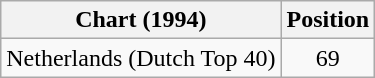<table class="wikitable">
<tr>
<th>Chart (1994)</th>
<th>Position</th>
</tr>
<tr>
<td style="text-align:left">Netherlands (Dutch Top 40)</td>
<td style="text-align:center;">69</td>
</tr>
</table>
